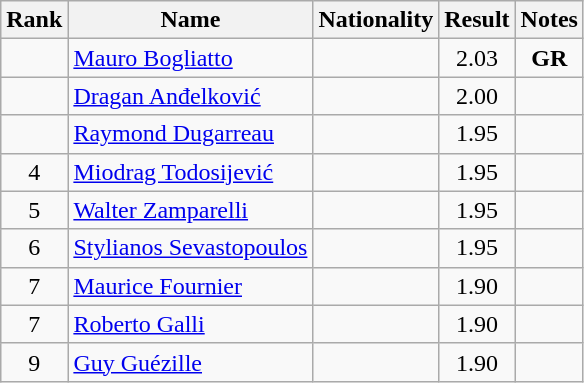<table class="wikitable sortable" style="text-align:center">
<tr>
<th>Rank</th>
<th>Name</th>
<th>Nationality</th>
<th>Result</th>
<th>Notes</th>
</tr>
<tr>
<td></td>
<td align=left><a href='#'>Mauro Bogliatto</a></td>
<td align=left></td>
<td>2.03</td>
<td><strong>GR</strong></td>
</tr>
<tr>
<td></td>
<td align=left><a href='#'>Dragan Anđelković</a></td>
<td align=left></td>
<td>2.00</td>
<td></td>
</tr>
<tr>
<td></td>
<td align=left><a href='#'>Raymond Dugarreau</a></td>
<td align=left></td>
<td>1.95</td>
<td></td>
</tr>
<tr>
<td>4</td>
<td align=left><a href='#'>Miodrag Todosijević</a></td>
<td align=left></td>
<td>1.95</td>
<td></td>
</tr>
<tr>
<td>5</td>
<td align=left><a href='#'>Walter Zamparelli</a></td>
<td align=left></td>
<td>1.95</td>
<td></td>
</tr>
<tr>
<td>6</td>
<td align=left><a href='#'>Stylianos Sevastopoulos</a></td>
<td align=left></td>
<td>1.95</td>
<td></td>
</tr>
<tr>
<td>7</td>
<td align=left><a href='#'>Maurice Fournier</a></td>
<td align=left></td>
<td>1.90</td>
<td></td>
</tr>
<tr>
<td>7</td>
<td align=left><a href='#'>Roberto Galli</a></td>
<td align=left></td>
<td>1.90</td>
<td></td>
</tr>
<tr>
<td>9</td>
<td align=left><a href='#'>Guy Guézille</a></td>
<td align=left></td>
<td>1.90</td>
<td></td>
</tr>
</table>
